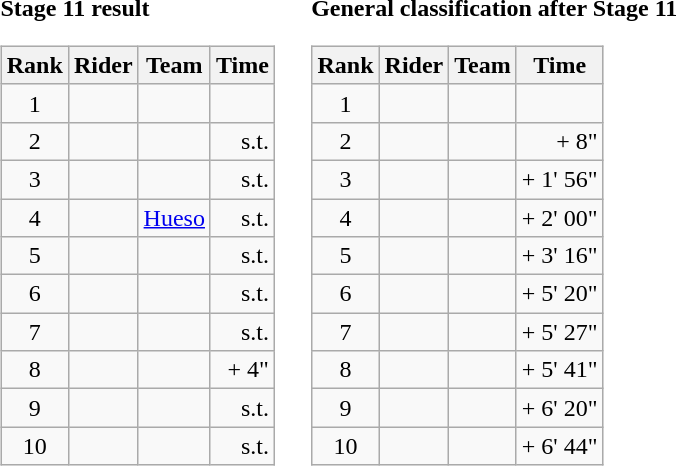<table>
<tr>
<td><strong>Stage 11 result</strong><br><table class="wikitable">
<tr>
<th scope="col">Rank</th>
<th scope="col">Rider</th>
<th scope="col">Team</th>
<th scope="col">Time</th>
</tr>
<tr>
<td style="text-align:center;">1</td>
<td></td>
<td></td>
<td style="text-align:right;"></td>
</tr>
<tr>
<td style="text-align:center;">2</td>
<td></td>
<td></td>
<td style="text-align:right;">s.t.</td>
</tr>
<tr>
<td style="text-align:center;">3</td>
<td></td>
<td></td>
<td style="text-align:right;">s.t.</td>
</tr>
<tr>
<td style="text-align:center;">4</td>
<td></td>
<td><a href='#'>Hueso</a></td>
<td style="text-align:right;">s.t.</td>
</tr>
<tr>
<td style="text-align:center;">5</td>
<td></td>
<td></td>
<td style="text-align:right;">s.t.</td>
</tr>
<tr>
<td style="text-align:center;">6</td>
<td></td>
<td></td>
<td style="text-align:right;">s.t.</td>
</tr>
<tr>
<td style="text-align:center;">7</td>
<td></td>
<td></td>
<td style="text-align:right;">s.t.</td>
</tr>
<tr>
<td style="text-align:center;">8</td>
<td></td>
<td></td>
<td style="text-align:right;">+ 4"</td>
</tr>
<tr>
<td style="text-align:center;">9</td>
<td></td>
<td></td>
<td style="text-align:right;">s.t.</td>
</tr>
<tr>
<td style="text-align:center;">10</td>
<td></td>
<td></td>
<td style="text-align:right;">s.t.</td>
</tr>
</table>
</td>
<td></td>
<td><strong>General classification after Stage 11</strong><br><table class="wikitable">
<tr>
<th scope="col">Rank</th>
<th scope="col">Rider</th>
<th scope="col">Team</th>
<th scope="col">Time</th>
</tr>
<tr>
<td style="text-align:center;">1</td>
<td></td>
<td></td>
<td style="text-align:right;"></td>
</tr>
<tr>
<td style="text-align:center;">2</td>
<td></td>
<td></td>
<td style="text-align:right;">+ 8"</td>
</tr>
<tr>
<td style="text-align:center;">3</td>
<td></td>
<td></td>
<td style="text-align:right;">+ 1' 56"</td>
</tr>
<tr>
<td style="text-align:center;">4</td>
<td></td>
<td></td>
<td style="text-align:right;">+ 2' 00"</td>
</tr>
<tr>
<td style="text-align:center;">5</td>
<td></td>
<td></td>
<td style="text-align:right;">+ 3' 16"</td>
</tr>
<tr>
<td style="text-align:center;">6</td>
<td></td>
<td></td>
<td style="text-align:right;">+ 5' 20"</td>
</tr>
<tr>
<td style="text-align:center;">7</td>
<td></td>
<td></td>
<td style="text-align:right;">+ 5' 27"</td>
</tr>
<tr>
<td style="text-align:center;">8</td>
<td></td>
<td></td>
<td style="text-align:right;">+ 5' 41"</td>
</tr>
<tr>
<td style="text-align:center;">9</td>
<td></td>
<td></td>
<td style="text-align:right;">+ 6' 20"</td>
</tr>
<tr>
<td style="text-align:center;">10</td>
<td></td>
<td></td>
<td style="text-align:right;">+ 6' 44"</td>
</tr>
</table>
</td>
</tr>
</table>
